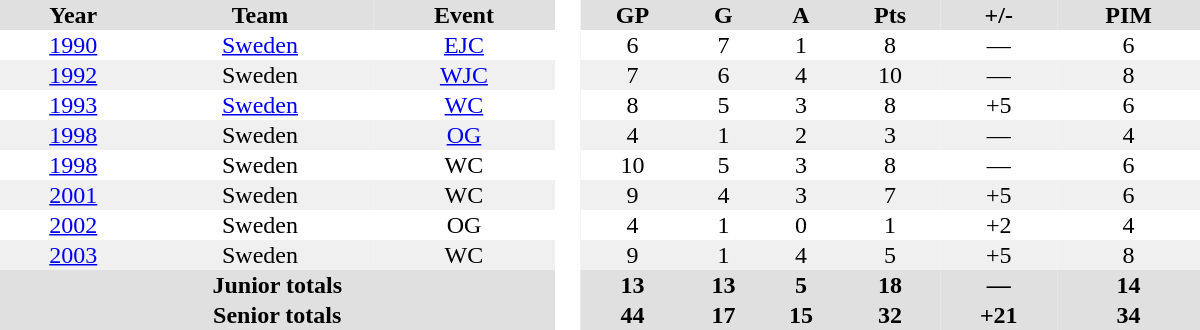<table border="0" cellpadding="1" cellspacing="0" style="text-align:center; width:50em">
<tr ALIGN="center" bgcolor="#e0e0e0">
<th>Year</th>
<th>Team</th>
<th>Event</th>
<th rowspan="99" bgcolor="#ffffff"> </th>
<th>GP</th>
<th>G</th>
<th>A</th>
<th>Pts</th>
<th>+/-</th>
<th>PIM</th>
</tr>
<tr>
<td><a href='#'>1990</a></td>
<td><a href='#'>Sweden</a></td>
<td><a href='#'>EJC</a></td>
<td>6</td>
<td>7</td>
<td>1</td>
<td>8</td>
<td>—</td>
<td>6</td>
</tr>
<tr bgcolor="#f0f0f0">
<td><a href='#'>1992</a></td>
<td>Sweden</td>
<td><a href='#'>WJC</a></td>
<td>7</td>
<td>6</td>
<td>4</td>
<td>10</td>
<td>—</td>
<td>8</td>
</tr>
<tr>
<td><a href='#'>1993</a></td>
<td><a href='#'>Sweden</a></td>
<td><a href='#'>WC</a></td>
<td>8</td>
<td>5</td>
<td>3</td>
<td>8</td>
<td>+5</td>
<td>6</td>
</tr>
<tr bgcolor="#f0f0f0">
<td><a href='#'>1998</a></td>
<td>Sweden</td>
<td><a href='#'>OG</a></td>
<td>4</td>
<td>1</td>
<td>2</td>
<td>3</td>
<td>—</td>
<td>4</td>
</tr>
<tr>
<td><a href='#'>1998</a></td>
<td>Sweden</td>
<td>WC</td>
<td>10</td>
<td>5</td>
<td>3</td>
<td>8</td>
<td>—</td>
<td>6</td>
</tr>
<tr bgcolor="#f0f0f0">
<td><a href='#'>2001</a></td>
<td>Sweden</td>
<td>WC</td>
<td>9</td>
<td>4</td>
<td>3</td>
<td>7</td>
<td>+5</td>
<td>6</td>
</tr>
<tr>
<td><a href='#'>2002</a></td>
<td>Sweden</td>
<td>OG</td>
<td>4</td>
<td>1</td>
<td>0</td>
<td>1</td>
<td>+2</td>
<td>4</td>
</tr>
<tr bgcolor="#f0f0f0">
<td><a href='#'>2003</a></td>
<td>Sweden</td>
<td>WC</td>
<td>9</td>
<td>1</td>
<td>4</td>
<td>5</td>
<td>+5</td>
<td>8</td>
</tr>
<tr>
</tr>
<tr bgcolor="#e0e0e0">
<th colspan=3>Junior totals</th>
<th>13</th>
<th>13</th>
<th>5</th>
<th>18</th>
<th>—</th>
<th>14</th>
</tr>
<tr bgcolor="#e0e0e0">
<th colspan=3>Senior totals</th>
<th>44</th>
<th>17</th>
<th>15</th>
<th>32</th>
<th>+21</th>
<th>34</th>
</tr>
</table>
